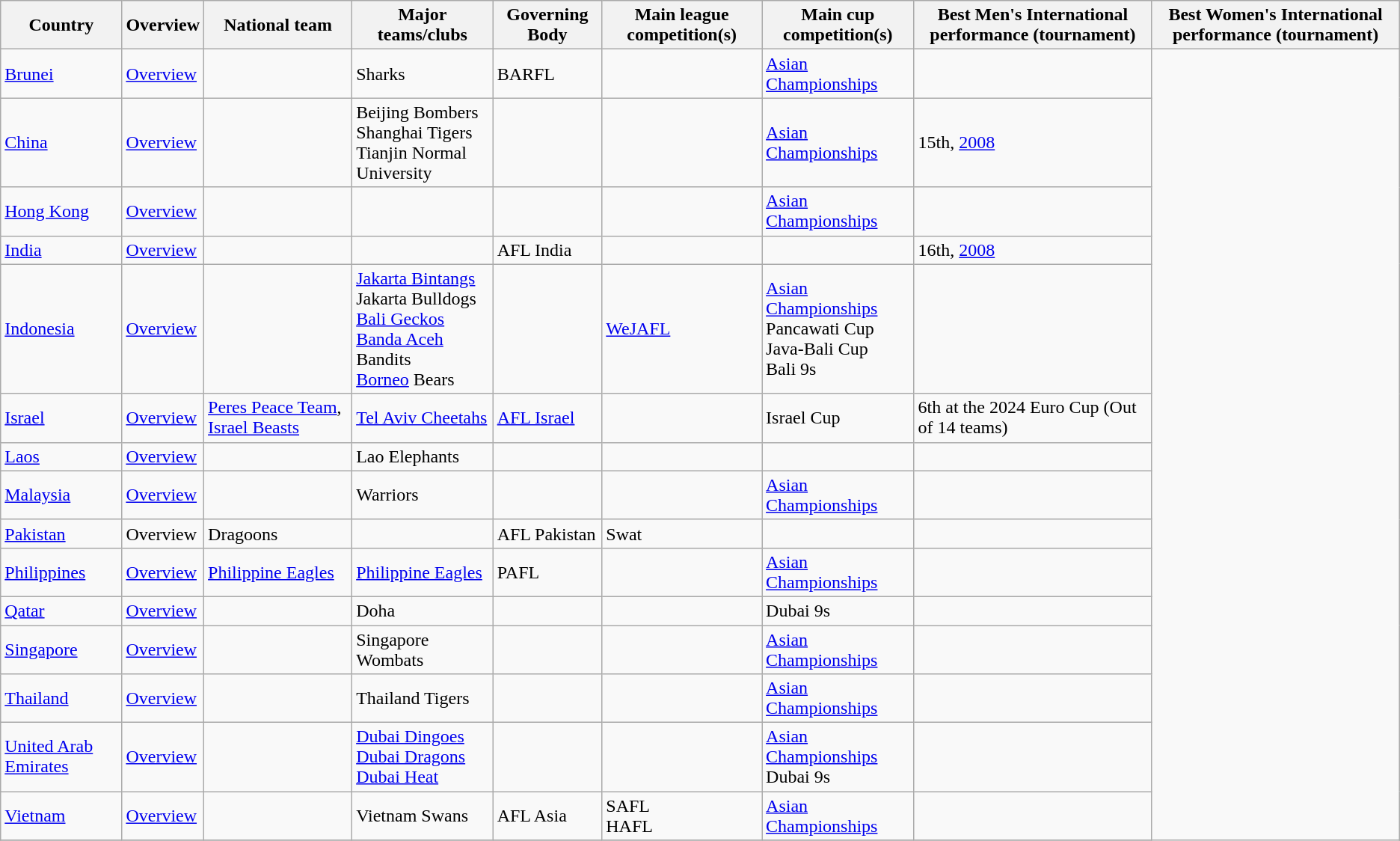<table class="wikitable">
<tr>
<th>Country</th>
<th>Overview</th>
<th>National team</th>
<th>Major teams/clubs</th>
<th>Governing Body</th>
<th>Main league competition(s)</th>
<th>Main cup competition(s)</th>
<th>Best Men's International performance (tournament)</th>
<th>Best Women's International performance (tournament)</th>
</tr>
<tr>
<td> <a href='#'>Brunei</a></td>
<td><a href='#'>Overview</a></td>
<td></td>
<td>Sharks</td>
<td>BARFL</td>
<td></td>
<td><a href='#'>Asian Championships</a></td>
<td></td>
</tr>
<tr>
<td> <a href='#'>China</a></td>
<td><a href='#'>Overview</a></td>
<td></td>
<td>Beijing Bombers <br>Shanghai Tigers <br>Tianjin Normal University</td>
<td></td>
<td></td>
<td><a href='#'>Asian Championships</a></td>
<td>15th, <a href='#'>2008</a></td>
</tr>
<tr>
<td> <a href='#'>Hong Kong</a></td>
<td><a href='#'>Overview</a></td>
<td></td>
<td></td>
<td></td>
<td></td>
<td><a href='#'>Asian Championships</a></td>
<td></td>
</tr>
<tr>
<td> <a href='#'>India</a></td>
<td><a href='#'>Overview</a></td>
<td></td>
<td></td>
<td>AFL India</td>
<td></td>
<td></td>
<td>16th, <a href='#'>2008</a></td>
</tr>
<tr>
<td> <a href='#'>Indonesia</a></td>
<td><a href='#'>Overview</a></td>
<td></td>
<td><a href='#'>Jakarta Bintangs</a> <br> Jakarta Bulldogs <br><a href='#'>Bali Geckos</a><br><a href='#'>Banda Aceh</a> Bandits <br> <a href='#'>Borneo</a> Bears</td>
<td></td>
<td><a href='#'>WeJAFL</a></td>
<td><a href='#'>Asian Championships</a><br>Pancawati Cup<br>Java-Bali Cup<br>Bali 9s</td>
<td></td>
</tr>
<tr>
<td> <a href='#'>Israel</a></td>
<td><a href='#'>Overview</a></td>
<td><a href='#'>Peres Peace Team</a>, <a href='#'>Israel Beasts</a></td>
<td><a href='#'>Tel Aviv Cheetahs</a></td>
<td><a href='#'>AFL Israel</a></td>
<td></td>
<td>Israel Cup</td>
<td>6th at the 2024 Euro Cup (Out of 14 teams)</td>
</tr>
<tr>
<td> <a href='#'>Laos</a></td>
<td><a href='#'>Overview</a></td>
<td></td>
<td>Lao Elephants</td>
<td></td>
<td></td>
<td></td>
<td></td>
</tr>
<tr>
<td> <a href='#'>Malaysia</a></td>
<td><a href='#'>Overview</a></td>
<td></td>
<td>Warriors</td>
<td></td>
<td></td>
<td><a href='#'>Asian Championships</a></td>
<td></td>
</tr>
<tr>
<td> <a href='#'>Pakistan</a></td>
<td>Overview</td>
<td>Dragoons</td>
<td></td>
<td>AFL Pakistan</td>
<td>Swat</td>
<td></td>
<td></td>
</tr>
<tr>
<td> <a href='#'>Philippines</a></td>
<td><a href='#'>Overview</a></td>
<td><a href='#'>Philippine Eagles</a></td>
<td><a href='#'>Philippine Eagles</a></td>
<td>PAFL</td>
<td></td>
<td><a href='#'>Asian Championships</a></td>
<td></td>
</tr>
<tr>
<td> <a href='#'>Qatar</a></td>
<td><a href='#'>Overview</a></td>
<td></td>
<td>Doha</td>
<td></td>
<td></td>
<td>Dubai 9s</td>
<td></td>
</tr>
<tr>
<td> <a href='#'>Singapore</a></td>
<td><a href='#'>Overview</a></td>
<td></td>
<td>Singapore Wombats</td>
<td></td>
<td></td>
<td><a href='#'>Asian Championships</a></td>
<td></td>
</tr>
<tr>
<td> <a href='#'>Thailand</a></td>
<td><a href='#'>Overview</a></td>
<td></td>
<td>Thailand Tigers</td>
<td></td>
<td></td>
<td><a href='#'>Asian Championships</a></td>
<td></td>
</tr>
<tr>
<td> <a href='#'>United Arab Emirates</a></td>
<td><a href='#'>Overview</a></td>
<td></td>
<td><a href='#'>Dubai Dingoes</a><br><a href='#'>Dubai Dragons</a><br><a href='#'>Dubai Heat</a></td>
<td></td>
<td></td>
<td><a href='#'>Asian Championships</a><br>Dubai 9s</td>
<td></td>
</tr>
<tr>
<td> <a href='#'>Vietnam</a></td>
<td><a href='#'>Overview</a></td>
<td></td>
<td>Vietnam Swans</td>
<td>AFL Asia</td>
<td>SAFL <br> HAFL</td>
<td><a href='#'>Asian Championships</a></td>
<td></td>
</tr>
<tr>
</tr>
</table>
